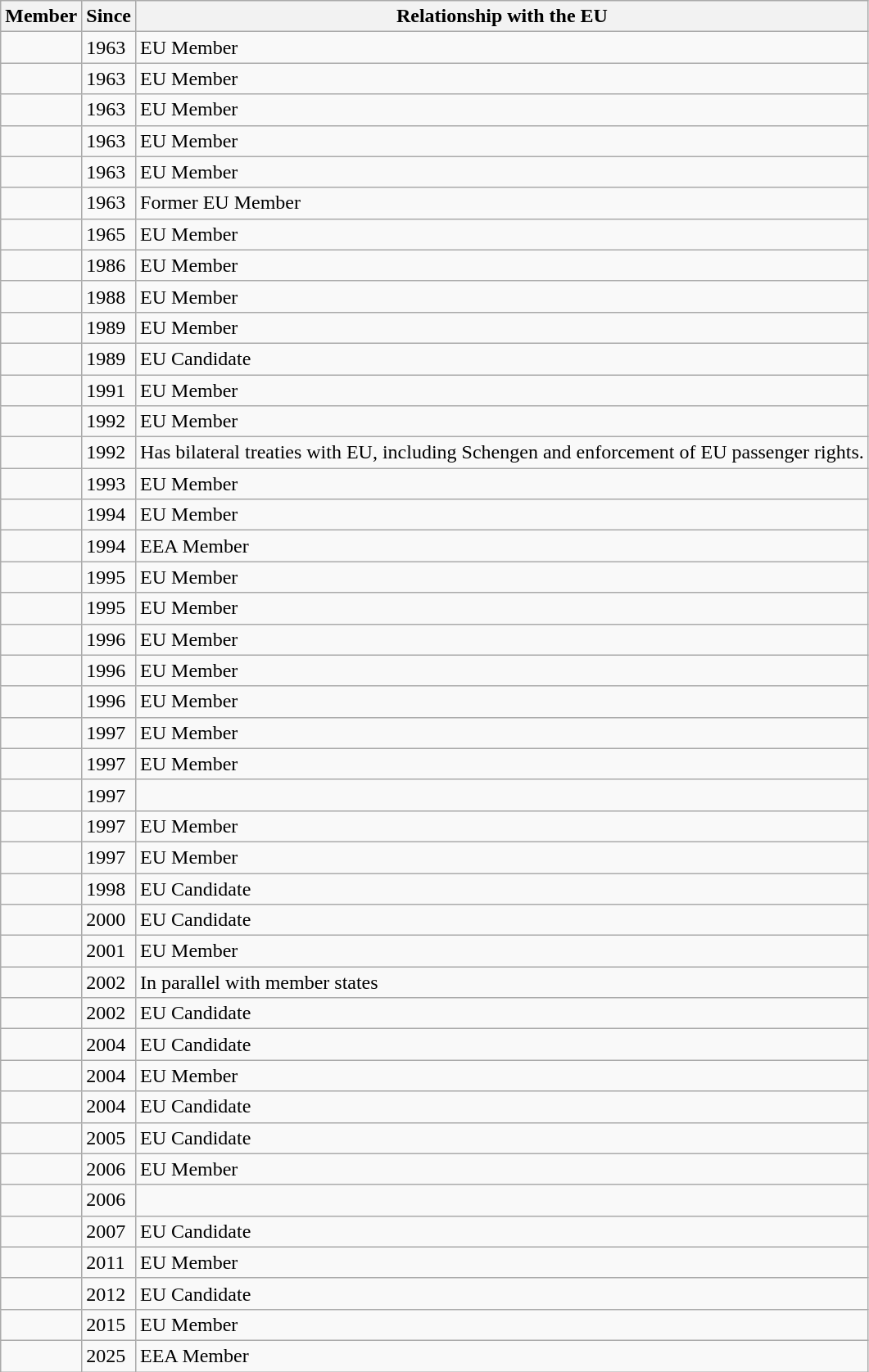<table class="wikitable sortable">
<tr>
<th>Member</th>
<th>Since</th>
<th>Relationship with the EU</th>
</tr>
<tr>
<td></td>
<td>1963</td>
<td>EU Member</td>
</tr>
<tr>
<td></td>
<td>1963</td>
<td>EU Member</td>
</tr>
<tr>
<td></td>
<td>1963</td>
<td>EU Member</td>
</tr>
<tr>
<td></td>
<td>1963</td>
<td>EU Member</td>
</tr>
<tr>
<td></td>
<td>1963</td>
<td>EU Member</td>
</tr>
<tr>
<td></td>
<td>1963</td>
<td>Former EU Member</td>
</tr>
<tr>
<td></td>
<td>1965</td>
<td>EU Member</td>
</tr>
<tr>
<td></td>
<td>1986</td>
<td>EU Member</td>
</tr>
<tr>
<td></td>
<td>1988</td>
<td>EU Member</td>
</tr>
<tr>
<td></td>
<td>1989</td>
<td>EU Member</td>
</tr>
<tr>
<td></td>
<td>1989</td>
<td>EU Candidate</td>
</tr>
<tr>
<td></td>
<td>1991</td>
<td>EU Member</td>
</tr>
<tr>
<td></td>
<td>1992</td>
<td>EU Member</td>
</tr>
<tr>
<td></td>
<td>1992</td>
<td>Has bilateral treaties with EU, including Schengen and enforcement of EU passenger rights.</td>
</tr>
<tr>
<td></td>
<td>1993</td>
<td>EU Member</td>
</tr>
<tr>
<td></td>
<td>1994</td>
<td>EU Member</td>
</tr>
<tr>
<td></td>
<td>1994</td>
<td>EEA Member</td>
</tr>
<tr>
<td></td>
<td>1995</td>
<td>EU Member</td>
</tr>
<tr>
<td></td>
<td>1995</td>
<td>EU Member</td>
</tr>
<tr>
<td></td>
<td>1996</td>
<td>EU Member</td>
</tr>
<tr>
<td></td>
<td>1996</td>
<td>EU Member</td>
</tr>
<tr>
<td></td>
<td>1996</td>
<td>EU Member</td>
</tr>
<tr>
<td></td>
<td>1997</td>
<td>EU Member</td>
</tr>
<tr>
<td></td>
<td>1997</td>
<td>EU Member</td>
</tr>
<tr>
<td></td>
<td>1997</td>
<td></td>
</tr>
<tr>
<td></td>
<td>1997</td>
<td>EU Member</td>
</tr>
<tr>
<td></td>
<td>1997</td>
<td>EU Member</td>
</tr>
<tr>
<td></td>
<td>1998</td>
<td>EU Candidate</td>
</tr>
<tr>
<td></td>
<td>2000</td>
<td>EU Candidate</td>
</tr>
<tr>
<td></td>
<td>2001</td>
<td>EU Member</td>
</tr>
<tr>
<td></td>
<td>2002</td>
<td>In parallel with member states</td>
</tr>
<tr>
<td></td>
<td>2002</td>
<td>EU Candidate</td>
</tr>
<tr>
<td></td>
<td>2004</td>
<td>EU Candidate</td>
</tr>
<tr>
<td></td>
<td>2004</td>
<td>EU Member</td>
</tr>
<tr>
<td></td>
<td>2004</td>
<td>EU Candidate</td>
</tr>
<tr>
<td></td>
<td>2005</td>
<td>EU Candidate</td>
</tr>
<tr>
<td></td>
<td>2006</td>
<td>EU Member</td>
</tr>
<tr>
<td></td>
<td>2006</td>
<td></td>
</tr>
<tr>
<td></td>
<td>2007</td>
<td>EU Candidate</td>
</tr>
<tr>
<td></td>
<td>2011</td>
<td>EU Member</td>
</tr>
<tr>
<td></td>
<td>2012</td>
<td>EU Candidate</td>
</tr>
<tr>
<td></td>
<td>2015</td>
<td>EU Member</td>
</tr>
<tr>
<td></td>
<td>2025</td>
<td>EEA Member</td>
</tr>
</table>
